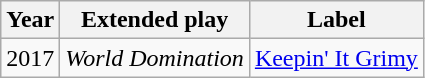<table class="wikitable">
<tr>
<th>Year</th>
<th>Extended play</th>
<th>Label</th>
</tr>
<tr>
<td>2017</td>
<td><em>World Domination</em></td>
<td><a href='#'>Keepin' It Grimy</a></td>
</tr>
</table>
